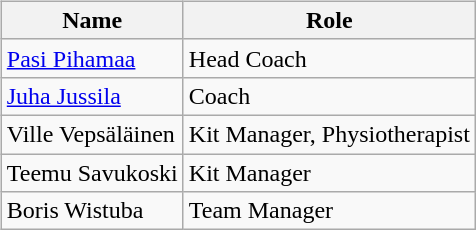<table>
<tr>
<td valign="top"><br><table class="wikitable">
<tr>
<th>Name</th>
<th>Role</th>
</tr>
<tr>
<td> <a href='#'>Pasi Pihamaa</a></td>
<td>Head Coach</td>
</tr>
<tr>
<td> <a href='#'>Juha Jussila</a></td>
<td>Coach</td>
</tr>
<tr>
<td> Ville Vepsäläinen</td>
<td>Kit Manager, Physiotherapist</td>
</tr>
<tr>
<td> Teemu Savukoski</td>
<td>Kit Manager</td>
</tr>
<tr>
<td> Boris Wistuba</td>
<td>Team Manager</td>
</tr>
</table>
</td>
</tr>
</table>
